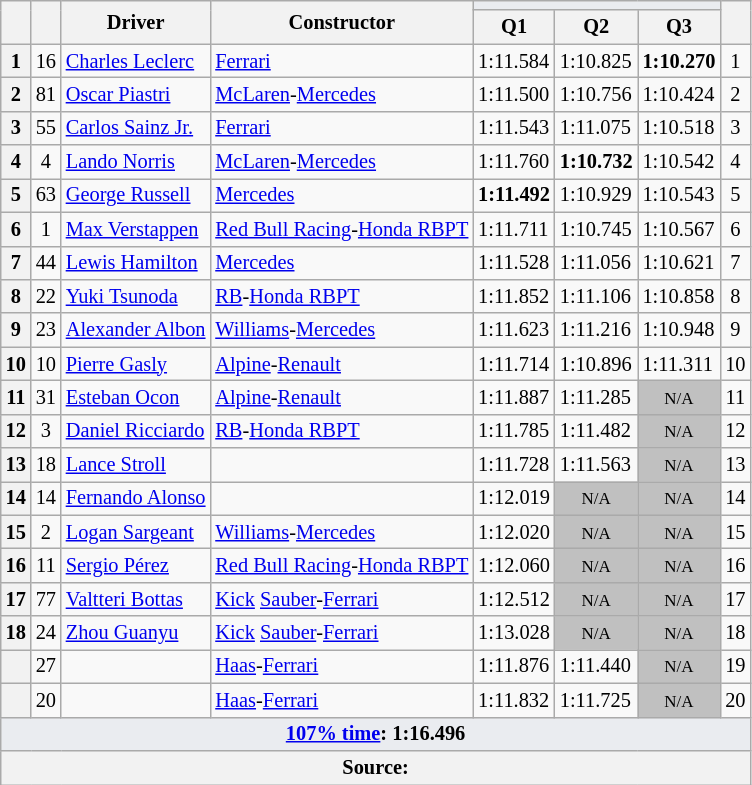<table class="wikitable sortable" style="font-size: 85%;">
<tr>
<th rowspan="2"></th>
<th rowspan="2"></th>
<th rowspan="2">Driver</th>
<th rowspan="2">Constructor</th>
<th colspan="3" style="background:#eaecf0; text-align:center;"></th>
<th rowspan="2"></th>
</tr>
<tr>
<th scope="col">Q1</th>
<th scope="col">Q2</th>
<th scope="col">Q3</th>
</tr>
<tr>
<th scope="row">1</th>
<td align="center">16</td>
<td data-sort-value="lec"> <a href='#'>Charles Leclerc</a></td>
<td><a href='#'>Ferrari</a></td>
<td>1:11.584</td>
<td>1:10.825</td>
<td><strong>1:10.270</strong></td>
<td align="center">1</td>
</tr>
<tr>
<th scope="row">2</th>
<td align="center">81</td>
<td data-sort-value="pia"> <a href='#'>Oscar Piastri</a></td>
<td><a href='#'>McLaren</a>-<a href='#'>Mercedes</a></td>
<td>1:11.500</td>
<td>1:10.756</td>
<td>1:10.424</td>
<td align="center">2</td>
</tr>
<tr>
<th scope="row">3</th>
<td align="center">55</td>
<td data-sort-value="sai"> <a href='#'>Carlos Sainz Jr.</a></td>
<td><a href='#'>Ferrari</a></td>
<td>1:11.543</td>
<td>1:11.075</td>
<td>1:10.518</td>
<td align="center">3</td>
</tr>
<tr>
<th scope="row">4</th>
<td align="center">4</td>
<td data-sort-value="nor"> <a href='#'>Lando Norris</a></td>
<td><a href='#'>McLaren</a>-<a href='#'>Mercedes</a></td>
<td>1:11.760</td>
<td><strong>1:10.732</strong></td>
<td>1:10.542</td>
<td align="center">4</td>
</tr>
<tr>
<th scope="row">5</th>
<td align="center">63</td>
<td data-sort-value="rus"> <a href='#'>George Russell</a></td>
<td><a href='#'>Mercedes</a></td>
<td><strong>1:11.492</strong></td>
<td>1:10.929</td>
<td>1:10.543</td>
<td align="center">5</td>
</tr>
<tr>
<th scope="row">6</th>
<td align="center">1</td>
<td data-sort-value="ver"> <a href='#'>Max Verstappen</a></td>
<td><a href='#'>Red Bull Racing</a>-<a href='#'>Honda RBPT</a></td>
<td>1:11.711</td>
<td>1:10.745</td>
<td>1:10.567</td>
<td align="center">6</td>
</tr>
<tr>
<th scope="row">7</th>
<td align="center">44</td>
<td data-sort-value="ham"> <a href='#'>Lewis Hamilton</a></td>
<td><a href='#'>Mercedes</a></td>
<td>1:11.528</td>
<td>1:11.056</td>
<td>1:10.621</td>
<td align="center">7</td>
</tr>
<tr>
<th scope="row">8</th>
<td align="center">22</td>
<td data-sort-value="tsu"> <a href='#'>Yuki Tsunoda</a></td>
<td><a href='#'>RB</a>-<a href='#'>Honda RBPT</a></td>
<td>1:11.852</td>
<td>1:11.106</td>
<td>1:10.858</td>
<td align="center">8</td>
</tr>
<tr>
<th scope="row">9</th>
<td align="center">23</td>
<td data-sort-value="alb"> <a href='#'>Alexander Albon</a></td>
<td><a href='#'>Williams</a>-<a href='#'>Mercedes</a></td>
<td>1:11.623</td>
<td>1:11.216</td>
<td>1:10.948</td>
<td align="center">9</td>
</tr>
<tr>
<th scope="row">10</th>
<td align="center">10</td>
<td data-sort-value="gas"> <a href='#'>Pierre Gasly</a></td>
<td><a href='#'>Alpine</a>-<a href='#'>Renault</a></td>
<td>1:11.714</td>
<td>1:10.896</td>
<td>1:11.311</td>
<td align="center">10</td>
</tr>
<tr>
<th scope="row">11</th>
<td align="center">31</td>
<td data-sort-value="oco"> <a href='#'>Esteban Ocon</a></td>
<td><a href='#'>Alpine</a>-<a href='#'>Renault</a></td>
<td>1:11.887</td>
<td>1:11.285</td>
<td data-sort-value="18" align="center" style="background: silver"><small>N/A</small></td>
<td align="center">11</td>
</tr>
<tr>
<th scope="row">12</th>
<td align="center">3</td>
<td data-sort-value="ric"> <a href='#'>Daniel Ricciardo</a></td>
<td><a href='#'>RB</a>-<a href='#'>Honda RBPT</a></td>
<td>1:11.785</td>
<td>1:11.482</td>
<td data-sort-value="15" align="center" style="background: silver"><small>N/A</small></td>
<td align="center">12</td>
</tr>
<tr>
<th scope="row">13</th>
<td align="center">18</td>
<td data-sort-value="str"> <a href='#'>Lance Stroll</a></td>
<td></td>
<td>1:11.728</td>
<td>1:11.563</td>
<td data-sort-value="14" align="center" style="background: silver"><small>N/A</small></td>
<td align="center">13</td>
</tr>
<tr>
<th scope="row">14</th>
<td align="center">14</td>
<td data-sort-value="alo"> <a href='#'>Fernando Alonso</a></td>
<td></td>
<td>1:12.019</td>
<td data-sort-value="17" align="center" style="background: silver"><small>N/A</small></td>
<td data-sort-value="17" align="center" style="background: silver"><small>N/A</small></td>
<td align="center">14</td>
</tr>
<tr>
<th scope="row">15</th>
<td align="center">2</td>
<td data-sort-value="sar"> <a href='#'>Logan Sargeant</a></td>
<td><a href='#'>Williams</a>-<a href='#'>Mercedes</a></td>
<td>1:12.020</td>
<td data-sort-value="19" align="center" style="background: silver"><small>N/A</small></td>
<td data-sort-value="19" align="center" style="background: silver"><small>N/A</small></td>
<td align="center">15</td>
</tr>
<tr>
<th scope="row">16</th>
<td align="center">11</td>
<td data-sort-value="per"> <a href='#'>Sergio Pérez</a></td>
<td><a href='#'>Red Bull Racing</a>-<a href='#'>Honda RBPT</a></td>
<td>1:12.060</td>
<td data-sort-value="18" align="center" style="background: silver"><small>N/A</small></td>
<td data-sort-value="18" align="center" style="background: silver"><small>N/A</small></td>
<td align="center">16</td>
</tr>
<tr>
<th scope="row">17</th>
<td align="center">77</td>
<td data-sort-value="bot"> <a href='#'>Valtteri Bottas</a></td>
<td><a href='#'>Kick</a> <a href='#'>Sauber</a>-<a href='#'>Ferrari</a></td>
<td>1:12.512</td>
<td data-sort-value="18" align="center" style="background: silver"><small>N/A</small></td>
<td data-sort-value="18" align="center" style="background: silver"><small>N/A</small></td>
<td align="center">17</td>
</tr>
<tr>
<th scope="row">18</th>
<td align="center">24</td>
<td data-sort-value="zho"> <a href='#'>Zhou Guanyu</a></td>
<td><a href='#'>Kick</a> <a href='#'>Sauber</a>-<a href='#'>Ferrari</a></td>
<td>1:13.028</td>
<td data-sort-value="17" align="center" style="background: silver"><small>N/A</small></td>
<td data-sort-value="17" align="center" style="background: silver"><small>N/A</small></td>
<td align="center">18</td>
</tr>
<tr>
<th scope="row" data-sort-value="20"></th>
<td align="center">27</td>
<td data-sort-value="hul"></td>
<td><a href='#'>Haas</a>-<a href='#'>Ferrari</a></td>
<td>1:11.876</td>
<td>1:11.440</td>
<td data-sort-value="17" align="center" style="background: silver"><small>N/A</small></td>
<td align="center">19</td>
</tr>
<tr>
<th scope="row" data-sort-value="20"></th>
<td align="center">20</td>
<td data-sort-value="mag"></td>
<td><a href='#'>Haas</a>-<a href='#'>Ferrari</a></td>
<td>1:11.832</td>
<td>1:11.725</td>
<td data-sort-value="18" align="center" style="background: silver"><small>N/A</small></td>
<td align="center">20</td>
</tr>
<tr class="sortbottom">
<td colspan="8" style="background-color:#eaecf0;text-align:center"><strong><a href='#'>107% time</a>: 1:16.496</strong></td>
</tr>
<tr class="sortbottom">
<th colspan="8">Source:</th>
</tr>
</table>
